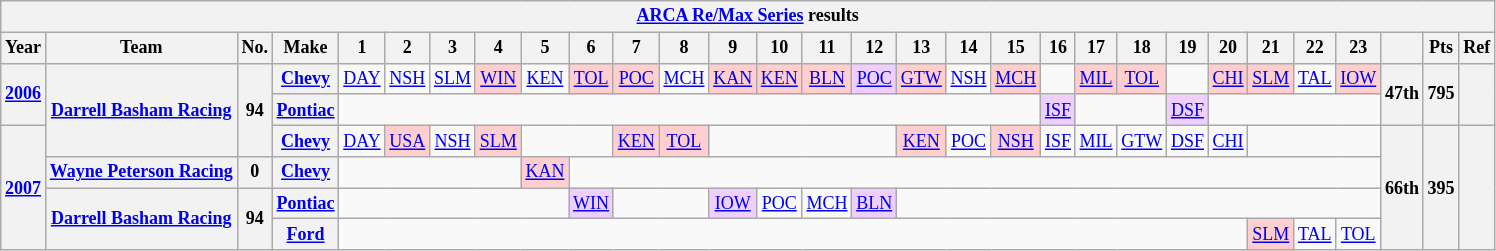<table class="wikitable" style="text-align:center; font-size:75%">
<tr>
<th colspan=48><a href='#'>ARCA Re/Max Series</a> results</th>
</tr>
<tr>
<th>Year</th>
<th>Team</th>
<th>No.</th>
<th>Make</th>
<th>1</th>
<th>2</th>
<th>3</th>
<th>4</th>
<th>5</th>
<th>6</th>
<th>7</th>
<th>8</th>
<th>9</th>
<th>10</th>
<th>11</th>
<th>12</th>
<th>13</th>
<th>14</th>
<th>15</th>
<th>16</th>
<th>17</th>
<th>18</th>
<th>19</th>
<th>20</th>
<th>21</th>
<th>22</th>
<th>23</th>
<th></th>
<th>Pts</th>
<th>Ref</th>
</tr>
<tr>
<th rowspan=2><a href='#'>2006</a></th>
<th rowspan=3><a href='#'>Darrell Basham Racing</a></th>
<th rowspan=3>94</th>
<th><a href='#'>Chevy</a></th>
<td><a href='#'>DAY</a></td>
<td><a href='#'>NSH</a></td>
<td><a href='#'>SLM</a></td>
<td style="background:#FFCFCF;"><a href='#'>WIN</a><br></td>
<td><a href='#'>KEN</a></td>
<td style="background:#FFCFCF;"><a href='#'>TOL</a><br></td>
<td style="background:#FFCFCF;"><a href='#'>POC</a><br></td>
<td><a href='#'>MCH</a></td>
<td style="background:#FFCFCF;"><a href='#'>KAN</a><br></td>
<td style="background:#FFCFCF;"><a href='#'>KEN</a><br></td>
<td style="background:#FFCFCF;"><a href='#'>BLN</a><br></td>
<td style="background:#EFCFFF;"><a href='#'>POC</a><br></td>
<td style="background:#FFCFCF;"><a href='#'>GTW</a><br></td>
<td><a href='#'>NSH</a></td>
<td style="background:#FFCFCF;"><a href='#'>MCH</a><br></td>
<td></td>
<td style="background:#FFCFCF;"><a href='#'>MIL</a><br></td>
<td style="background:#FFCFCF;"><a href='#'>TOL</a><br></td>
<td></td>
<td style="background:#FFCFCF;"><a href='#'>CHI</a><br></td>
<td style="background:#FFCFCF;"><a href='#'>SLM</a><br></td>
<td><a href='#'>TAL</a></td>
<td style="background:#FFCFCF;"><a href='#'>IOW</a><br></td>
<th rowspan=2>47th</th>
<th rowspan=2>795</th>
<th rowspan=2></th>
</tr>
<tr>
<th><a href='#'>Pontiac</a></th>
<td colspan=15></td>
<td style="background:#EFCFFF;"><a href='#'>ISF</a><br></td>
<td colspan=2></td>
<td style="background:#EFCFFF;"><a href='#'>DSF</a><br></td>
<td colspan=4></td>
</tr>
<tr>
<th rowspan=4><a href='#'>2007</a></th>
<th><a href='#'>Chevy</a></th>
<td><a href='#'>DAY</a></td>
<td style="background:#FFCFCF;"><a href='#'>USA</a><br></td>
<td><a href='#'>NSH</a></td>
<td style="background:#FFCFCF;"><a href='#'>SLM</a><br></td>
<td colspan=2></td>
<td style="background:#FFCFCF;"><a href='#'>KEN</a><br></td>
<td style="background:#FFCFCF;"><a href='#'>TOL</a><br></td>
<td colspan=4></td>
<td style="background:#FFCFCF;"><a href='#'>KEN</a><br></td>
<td><a href='#'>POC</a></td>
<td style="background:#FFCFCF;"><a href='#'>NSH</a><br></td>
<td><a href='#'>ISF</a></td>
<td><a href='#'>MIL</a></td>
<td><a href='#'>GTW</a></td>
<td><a href='#'>DSF</a></td>
<td><a href='#'>CHI</a></td>
<td colspan=3></td>
<th rowspan=4>66th</th>
<th rowspan=4>395</th>
<th rowspan=4></th>
</tr>
<tr>
<th><a href='#'>Wayne Peterson Racing</a></th>
<th>0</th>
<th><a href='#'>Chevy</a></th>
<td colspan=4></td>
<td style="background:#FFCFCF;"><a href='#'>KAN</a><br></td>
<td colspan=18></td>
</tr>
<tr>
<th rowspan=2><a href='#'>Darrell Basham Racing</a></th>
<th rowspan=2>94</th>
<th><a href='#'>Pontiac</a></th>
<td colspan=5></td>
<td style="background:#EFCFFF;"><a href='#'>WIN</a><br></td>
<td colspan=2></td>
<td style="background:#EFCFFF;"><a href='#'>IOW</a><br></td>
<td><a href='#'>POC</a></td>
<td><a href='#'>MCH</a></td>
<td style="background:#EFCFFF;"><a href='#'>BLN</a><br></td>
<td colspan=11></td>
</tr>
<tr>
<th><a href='#'>Ford</a></th>
<td colspan=20></td>
<td style="background:#FFCFCF;"><a href='#'>SLM</a><br></td>
<td><a href='#'>TAL</a></td>
<td><a href='#'>TOL</a></td>
</tr>
</table>
